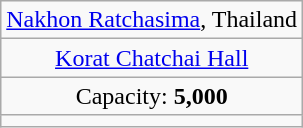<table class="wikitable" style="text-align:center">
<tr>
<td><a href='#'>Nakhon Ratchasima</a>, Thailand</td>
</tr>
<tr>
<td><a href='#'>Korat Chatchai Hall</a></td>
</tr>
<tr>
<td>Capacity: <strong>5,000</strong></td>
</tr>
<tr>
<td></td>
</tr>
</table>
